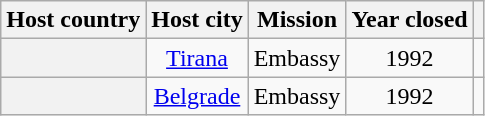<table class="wikitable plainrowheaders" style="text-align:center;">
<tr>
<th scope="col">Host country</th>
<th scope="col">Host city</th>
<th scope="col">Mission</th>
<th scope="col">Year closed</th>
<th scope="col"></th>
</tr>
<tr>
<th scope="row"></th>
<td><a href='#'>Tirana</a></td>
<td>Embassy</td>
<td>1992</td>
<td></td>
</tr>
<tr>
<th scope="row"></th>
<td><a href='#'>Belgrade</a></td>
<td>Embassy</td>
<td>1992</td>
<td></td>
</tr>
</table>
